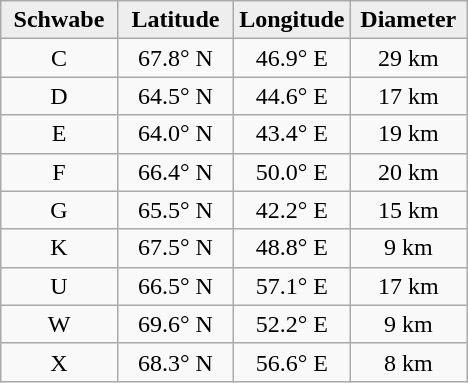<table class="wikitable">
<tr>
<th width="25%" style="background:#eeeeee;">Schwabe</th>
<th width="25%" style="background:#eeeeee;">Latitude</th>
<th width="25%" style="background:#eeeeee;">Longitude</th>
<th width="25%" style="background:#eeeeee;">Diameter</th>
</tr>
<tr>
<td align="center">C</td>
<td align="center">67.8° N</td>
<td align="center">46.9° E</td>
<td align="center">29 km</td>
</tr>
<tr>
<td align="center">D</td>
<td align="center">64.5° N</td>
<td align="center">44.6° E</td>
<td align="center">17 km</td>
</tr>
<tr>
<td align="center">E</td>
<td align="center">64.0° N</td>
<td align="center">43.4° E</td>
<td align="center">19 km</td>
</tr>
<tr>
<td align="center">F</td>
<td align="center">66.4° N</td>
<td align="center">50.0° E</td>
<td align="center">20 km</td>
</tr>
<tr>
<td align="center">G</td>
<td align="center">65.5° N</td>
<td align="center">42.2° E</td>
<td align="center">15 km</td>
</tr>
<tr>
<td align="center">K</td>
<td align="center">67.5° N</td>
<td align="center">48.8° E</td>
<td align="center">9 km</td>
</tr>
<tr>
<td align="center">U</td>
<td align="center">66.5° N</td>
<td align="center">57.1° E</td>
<td align="center">17 km</td>
</tr>
<tr>
<td align="center">W</td>
<td align="center">69.6° N</td>
<td align="center">52.2° E</td>
<td align="center">9 km</td>
</tr>
<tr>
<td align="center">X</td>
<td align="center">68.3° N</td>
<td align="center">56.6° E</td>
<td align="center">8 km</td>
</tr>
</table>
